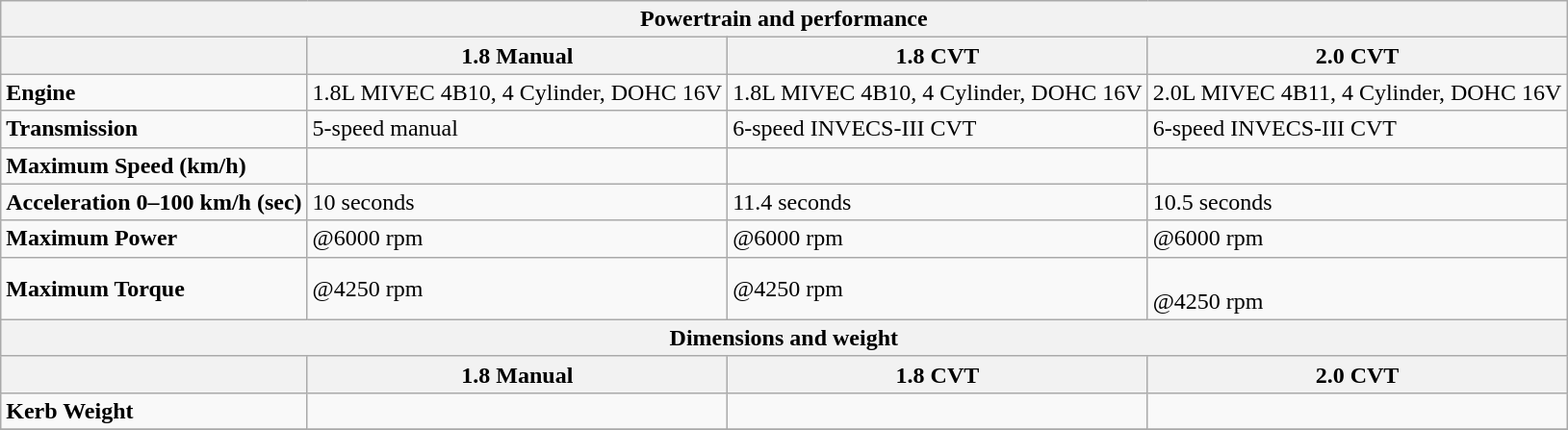<table class="wikitable">
<tr>
<th colspan="4">Powertrain and performance</th>
</tr>
<tr>
<th colspan="1"></th>
<th>1.8 Manual</th>
<th>1.8 CVT</th>
<th>2.0 CVT</th>
</tr>
<tr>
<td><strong>Engine</strong></td>
<td>1.8L MIVEC 4B10, 4 Cylinder, DOHC 16V</td>
<td>1.8L MIVEC 4B10, 4 Cylinder, DOHC 16V</td>
<td>2.0L MIVEC 4B11, 4 Cylinder, DOHC 16V</td>
</tr>
<tr>
<td><strong>Transmission </strong></td>
<td>5-speed manual</td>
<td>6-speed INVECS-III CVT</td>
<td>6-speed INVECS-III CVT</td>
</tr>
<tr>
<td><strong>Maximum Speed (km/h)</strong></td>
<td></td>
<td></td>
<td></td>
</tr>
<tr>
<td><strong>Acceleration 0–100 km/h (sec)</strong></td>
<td>10 seconds</td>
<td>11.4 seconds</td>
<td>10.5 seconds</td>
</tr>
<tr>
<td><strong>Maximum Power</strong></td>
<td>@6000 rpm</td>
<td>@6000 rpm</td>
<td>@6000 rpm</td>
</tr>
<tr>
<td><strong>Maximum Torque</strong></td>
<td>@4250 rpm</td>
<td>@4250 rpm</td>
<td><br>@4250 rpm</td>
</tr>
<tr>
<th colspan="4">Dimensions and weight</th>
</tr>
<tr>
<th colspan="1"></th>
<th>1.8 Manual</th>
<th>1.8 CVT</th>
<th>2.0 CVT</th>
</tr>
<tr>
<td><strong>Kerb Weight</strong></td>
<td></td>
<td></td>
<td></td>
</tr>
<tr>
</tr>
</table>
